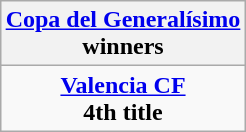<table class="wikitable" style="text-align: center; margin: 0 auto;">
<tr>
<th><a href='#'>Copa del Generalísimo</a><br>winners</th>
</tr>
<tr>
<td><strong><a href='#'>Valencia CF</a></strong><br><strong>4th title</strong></td>
</tr>
</table>
